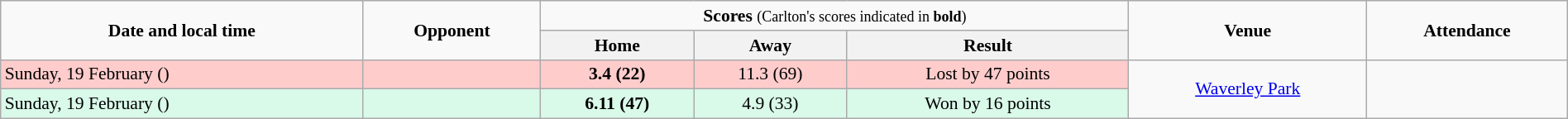<table class="wikitable" style="font-size:90%; text-align:center; width: 100%; margin-left: auto; margin-right: auto;">
<tr>
<td rowspan=2><strong>Date and local time</strong></td>
<td rowspan=2><strong>Opponent</strong></td>
<td colspan=3><strong>Scores</strong> <small>(Carlton's scores indicated in <strong>bold</strong>)</small></td>
<td rowspan=2><strong>Venue</strong></td>
<td rowspan=2><strong>Attendance</strong></td>
</tr>
<tr>
<th>Home</th>
<th>Away</th>
<th>Result</th>
</tr>
<tr>
<td style="text-align:left; background:#fcc;">Sunday, 19 February ()</td>
<td style="text-align:left; background:#fcc;"></td>
<td style="background:#fcc;"><strong>3.4 (22)</strong></td>
<td style="background:#fcc;">11.3 (69)</td>
<td style="background:#fcc;">Lost by 47 points</td>
<td rowspan=2><a href='#'>Waverley Park</a></td>
<td rowspan=2></td>
</tr>
<tr style="background:#d9f9e9;">
<td align=left>Sunday, 19 February ()</td>
<td align=left></td>
<td><strong>6.11 (47)</strong></td>
<td>4.9 (33)</td>
<td>Won by 16 points</td>
</tr>
</table>
